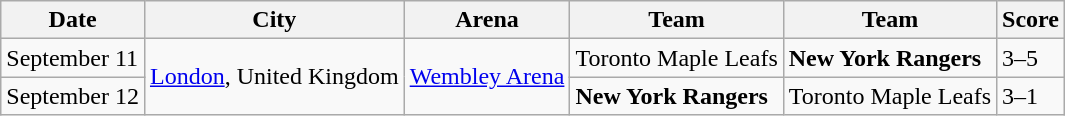<table class="wikitable">
<tr>
<th>Date</th>
<th>City</th>
<th>Arena</th>
<th>Team</th>
<th>Team</th>
<th>Score</th>
</tr>
<tr>
<td>September 11</td>
<td rowspan="2"><a href='#'>London</a>, United Kingdom</td>
<td rowspan="2"><a href='#'>Wembley Arena</a></td>
<td>Toronto Maple Leafs</td>
<td><strong>New York Rangers</strong></td>
<td>3–5</td>
</tr>
<tr>
<td>September 12</td>
<td><strong>New York Rangers</strong></td>
<td>Toronto Maple Leafs</td>
<td>3–1</td>
</tr>
</table>
